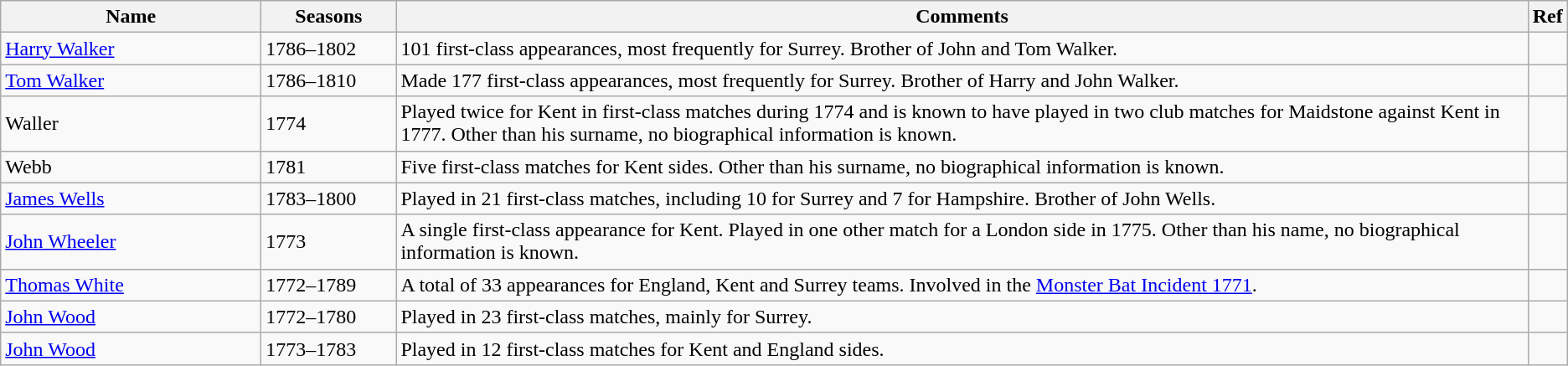<table class="wikitable">
<tr>
<th style="width:200px">Name</th>
<th style="width: 100px">Seasons</th>
<th>Comments</th>
<th>Ref</th>
</tr>
<tr>
<td><a href='#'>Harry Walker</a></td>
<td>1786–1802</td>
<td>101 first-class appearances, most frequently for Surrey. Brother of John and Tom Walker.</td>
<td></td>
</tr>
<tr>
<td><a href='#'>Tom Walker</a></td>
<td>1786–1810</td>
<td>Made 177 first-class appearances, most frequently for Surrey. Brother of Harry and John Walker.</td>
<td></td>
</tr>
<tr>
<td>Waller</td>
<td>1774</td>
<td>Played twice for Kent in first-class matches during 1774 and is known to have played in two club matches for Maidstone against Kent in 1777. Other than his surname, no biographical information is known.</td>
<td></td>
</tr>
<tr>
<td>Webb</td>
<td>1781</td>
<td>Five first-class matches for Kent sides. Other than his surname, no biographical information is known.</td>
<td></td>
</tr>
<tr>
<td><a href='#'>James Wells</a></td>
<td>1783–1800</td>
<td>Played in 21 first-class matches, including 10 for Surrey and 7 for Hampshire. Brother of John Wells.</td>
<td></td>
</tr>
<tr>
<td><a href='#'>John Wheeler</a></td>
<td>1773</td>
<td>A single first-class appearance for Kent. Played in one other match for a London side in 1775. Other than his name, no biographical information is known.</td>
<td></td>
</tr>
<tr>
<td><a href='#'>Thomas White</a></td>
<td>1772–1789</td>
<td>A total of 33 appearances for England, Kent and Surrey teams. Involved in the <a href='#'>Monster Bat Incident 1771</a>.</td>
<td></td>
</tr>
<tr>
<td><a href='#'>John Wood</a></td>
<td>1772–1780</td>
<td>Played in 23 first-class matches, mainly for Surrey.</td>
<td></td>
</tr>
<tr>
<td><a href='#'>John Wood</a></td>
<td>1773–1783</td>
<td>Played in 12 first-class matches for Kent and England sides.</td>
<td></td>
</tr>
</table>
